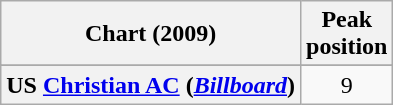<table class="wikitable sortable plainrowheaders" style="text-align:center">
<tr>
<th scope="col">Chart (2009)</th>
<th scope="col">Peak<br>position</th>
</tr>
<tr>
</tr>
<tr>
</tr>
<tr>
<th scope="row">US <a href='#'>Christian AC</a> (<em><a href='#'>Billboard</a></em>)</th>
<td text style="text-align:center;">9</td>
</tr>
</table>
